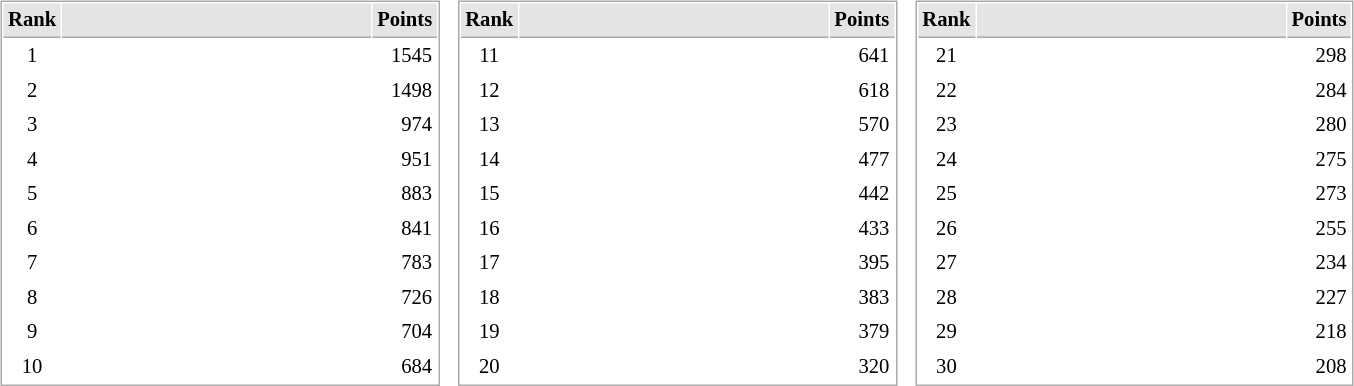<table border="0" cellspacing="10">
<tr>
<td><br><table cellspacing="1" cellpadding="3" style="border:1px solid #AAAAAA;font-size:86%">
<tr style="background-color: #E4E4E4;">
<th style="border-bottom:1px solid #AAAAAA" width=10>Rank</th>
<th style="border-bottom:1px solid #AAAAAA" width=200></th>
<th style="border-bottom:1px solid #AAAAAA" width=20 align=right>Points</th>
</tr>
<tr>
<td align=center>1</td>
<td align="left"><strong></strong></td>
<td align=right>1545</td>
</tr>
<tr>
<td align=center>2</td>
<td align="left"></td>
<td align=right>1498</td>
</tr>
<tr>
<td align=center>3</td>
<td align="left"></td>
<td align=right>974</td>
</tr>
<tr>
<td align=center>4</td>
<td align="left"></td>
<td align=right>951</td>
</tr>
<tr>
<td align=center>5</td>
<td align="left"></td>
<td align=right>883</td>
</tr>
<tr>
<td align=center>6</td>
<td align="left"></td>
<td align=right>841</td>
</tr>
<tr>
<td align=center>7</td>
<td align="left"></td>
<td align=right>783</td>
</tr>
<tr>
<td align=center>8</td>
<td align="left"></td>
<td align=right>726</td>
</tr>
<tr>
<td align=center>9</td>
<td align="left"></td>
<td align=right>704</td>
</tr>
<tr>
<td align=center>10</td>
<td align="left"></td>
<td align=right>684</td>
</tr>
</table>
</td>
<td><br><table cellspacing="1" cellpadding="3" style="border:1px solid #AAAAAA;font-size:86%">
<tr style="background-color: #E4E4E4;">
<th style="border-bottom:1px solid #AAAAAA" width=10>Rank</th>
<th style="border-bottom:1px solid #AAAAAA" width=200></th>
<th style="border-bottom:1px solid #AAAAAA" width=20 align=right>Points</th>
</tr>
<tr>
<td align=center>11</td>
<td align="left"></td>
<td align=right>641</td>
</tr>
<tr>
<td align=center>12</td>
<td align="left"></td>
<td align=right>618</td>
</tr>
<tr>
<td align=center>13</td>
<td align="left"></td>
<td align=right>570</td>
</tr>
<tr>
<td align=center>14</td>
<td align="left"></td>
<td align=right>477</td>
</tr>
<tr>
<td align=center>15</td>
<td align="left"></td>
<td align=right>442</td>
</tr>
<tr>
<td align=center>16</td>
<td align="left"></td>
<td align=right>433</td>
</tr>
<tr>
<td align=center>17</td>
<td align="left"></td>
<td align=right>395</td>
</tr>
<tr>
<td align=center>18</td>
<td align="left"></td>
<td align=right>383</td>
</tr>
<tr>
<td align=center>19</td>
<td align="left"></td>
<td align=right>379</td>
</tr>
<tr>
<td align=center>20</td>
<td align="left"></td>
<td align=right>320</td>
</tr>
</table>
</td>
<td><br><table cellspacing="1" cellpadding="3" style="border:1px solid #AAAAAA;font-size:86%">
<tr style="background-color: #E4E4E4;">
<th style="border-bottom:1px solid #AAAAAA" width=10>Rank</th>
<th style="border-bottom:1px solid #AAAAAA" width=200></th>
<th style="border-bottom:1px solid #AAAAAA" width=20 align=right>Points</th>
</tr>
<tr>
<td align=center>21</td>
<td align="left"></td>
<td align=right>298</td>
</tr>
<tr>
<td align=center>22</td>
<td align="left"></td>
<td align=right>284</td>
</tr>
<tr>
<td align=center>23</td>
<td align="left"></td>
<td align=right>280</td>
</tr>
<tr>
<td align=center>24</td>
<td align="left"></td>
<td align=right>275</td>
</tr>
<tr>
<td align=center>25</td>
<td align="left"></td>
<td align=right>273</td>
</tr>
<tr>
<td align=center>26</td>
<td align="left"></td>
<td align=right>255</td>
</tr>
<tr>
<td align=center>27</td>
<td align="left"></td>
<td align=right>234</td>
</tr>
<tr>
<td align=center>28</td>
<td align="left"></td>
<td align=right>227</td>
</tr>
<tr>
<td align=center>29</td>
<td align="left"></td>
<td align=right>218</td>
</tr>
<tr>
<td align=center>30</td>
<td align="left"></td>
<td align=right>208</td>
</tr>
</table>
</td>
</tr>
</table>
